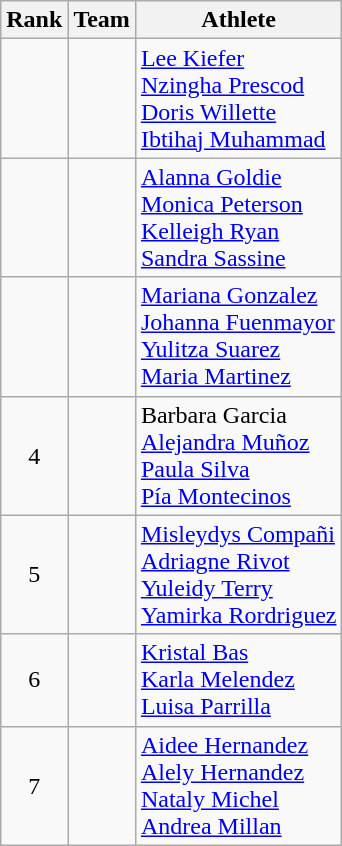<table class="wikitable sortable" style="text-align:center">
<tr>
<th>Rank</th>
<th>Team</th>
<th class="unsortable">Athlete</th>
</tr>
<tr>
<td></td>
<td align="left"></td>
<td align="left"><a href='#'>Lee Kiefer</a><br><a href='#'>Nzingha Prescod</a><br><a href='#'>Doris Willette</a><br><a href='#'>Ibtihaj Muhammad</a></td>
</tr>
<tr>
<td></td>
<td align="left"></td>
<td align="left"><a href='#'>Alanna Goldie</a><br><a href='#'>Monica Peterson</a><br><a href='#'>Kelleigh Ryan</a><br><a href='#'>Sandra Sassine</a></td>
</tr>
<tr>
<td></td>
<td align="left"></td>
<td align="left"><a href='#'>Mariana Gonzalez</a><br><a href='#'>Johanna Fuenmayor</a><br><a href='#'>Yulitza Suarez</a><br><a href='#'>Maria Martinez</a></td>
</tr>
<tr>
<td>4</td>
<td align="left"></td>
<td align="left">Barbara Garcia<br><a href='#'>Alejandra Muñoz</a><br><a href='#'>Paula Silva</a><br><a href='#'>Pía Montecinos</a></td>
</tr>
<tr>
<td>5</td>
<td align="left"></td>
<td align="left"><a href='#'>Misleydys Compañi</a><br><a href='#'>Adriagne Rivot</a><br><a href='#'>Yuleidy Terry</a><br><a href='#'>Yamirka Rordriguez</a></td>
</tr>
<tr>
<td>6</td>
<td align="left"></td>
<td align="left"><a href='#'>Kristal Bas</a><br><a href='#'>Karla Melendez</a><br><a href='#'>Luisa Parrilla</a></td>
</tr>
<tr>
<td>7</td>
<td align="left"></td>
<td align="left"><a href='#'>Aidee Hernandez</a><br><a href='#'>Alely Hernandez</a><br><a href='#'>Nataly Michel</a><br><a href='#'>Andrea Millan</a></td>
</tr>
</table>
